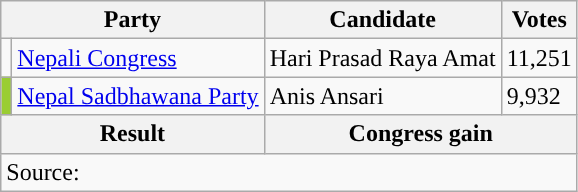<table class="wikitable">
<tr>
<th colspan="2">Party</th>
<th>Candidate</th>
<th>Votes</th>
</tr>
<tr>
<td style="background-color:"></td>
<td><a href='#'>Nepali Congress</a></td>
<td>Hari Prasad Raya Amat</td>
<td>11,251</td>
</tr>
<tr>
<td style="background-color:yellowgreen"></td>
<td><a href='#'>Nepal Sadbhawana Party</a></td>
<td>Anis Ansari</td>
<td>9,932</td>
</tr>
<tr>
<th colspan="2">Result</th>
<th colspan="2">Congress gain</th>
</tr>
<tr>
<td colspan="4">Source: </td>
</tr>
</table>
